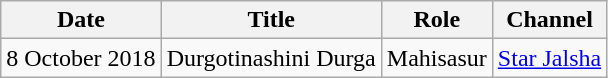<table class="wikitable">
<tr>
<th>Date</th>
<th>Title</th>
<th>Role</th>
<th>Channel</th>
</tr>
<tr>
<td>8 October 2018</td>
<td>Durgotinashini Durga</td>
<td>Mahisasur</td>
<td><a href='#'>Star Jalsha</a></td>
</tr>
</table>
